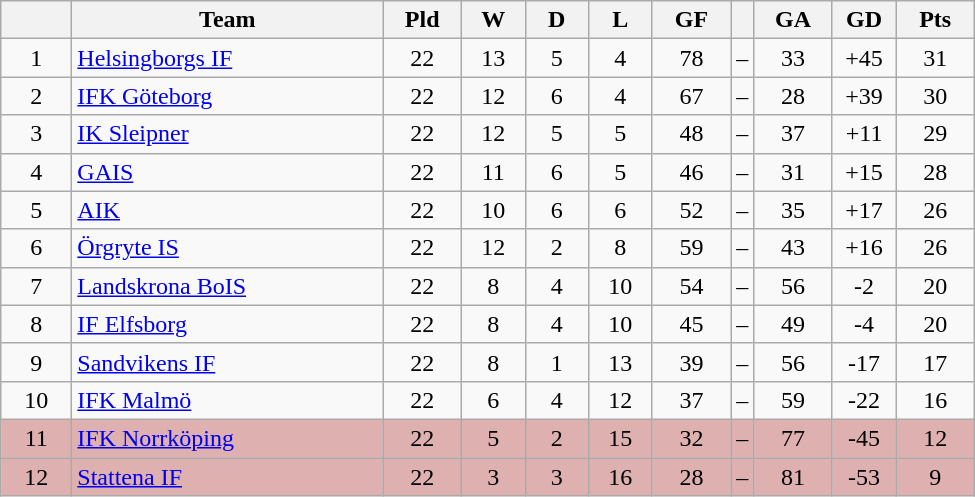<table class="wikitable" style="text-align: center;">
<tr>
<th style="width: 40px;"></th>
<th style="width: 200px;">Team</th>
<th style="width: 45px;">Pld</th>
<th style="width: 35px;">W</th>
<th style="width: 35px;">D</th>
<th style="width: 35px;">L</th>
<th style="width: 45px;">GF</th>
<th></th>
<th style="width: 45px;">GA</th>
<th style="width: 35px;">GD</th>
<th style="width: 45px;">Pts</th>
</tr>
<tr>
<td>1</td>
<td style="text-align: left;"><a href='#'>Helsingborgs IF</a></td>
<td>22</td>
<td>13</td>
<td>5</td>
<td>4</td>
<td>78</td>
<td>–</td>
<td>33</td>
<td>+45</td>
<td>31</td>
</tr>
<tr>
<td>2</td>
<td style="text-align: left;"><a href='#'>IFK Göteborg</a></td>
<td>22</td>
<td>12</td>
<td>6</td>
<td>4</td>
<td>67</td>
<td>–</td>
<td>28</td>
<td>+39</td>
<td>30</td>
</tr>
<tr>
<td>3</td>
<td style="text-align: left;"><a href='#'>IK Sleipner</a></td>
<td>22</td>
<td>12</td>
<td>5</td>
<td>5</td>
<td>48</td>
<td>–</td>
<td>37</td>
<td>+11</td>
<td>29</td>
</tr>
<tr>
<td>4</td>
<td style="text-align: left;"><a href='#'>GAIS</a></td>
<td>22</td>
<td>11</td>
<td>6</td>
<td>5</td>
<td>46</td>
<td>–</td>
<td>31</td>
<td>+15</td>
<td>28</td>
</tr>
<tr>
<td>5</td>
<td style="text-align: left;"><a href='#'>AIK</a></td>
<td>22</td>
<td>10</td>
<td>6</td>
<td>6</td>
<td>52</td>
<td>–</td>
<td>35</td>
<td>+17</td>
<td>26</td>
</tr>
<tr>
<td>6</td>
<td style="text-align: left;"><a href='#'>Örgryte IS</a></td>
<td>22</td>
<td>12</td>
<td>2</td>
<td>8</td>
<td>59</td>
<td>–</td>
<td>43</td>
<td>+16</td>
<td>26</td>
</tr>
<tr>
<td>7</td>
<td style="text-align: left;"><a href='#'>Landskrona BoIS</a></td>
<td>22</td>
<td>8</td>
<td>4</td>
<td>10</td>
<td>54</td>
<td>–</td>
<td>56</td>
<td>-2</td>
<td>20</td>
</tr>
<tr>
<td>8</td>
<td style="text-align: left;"><a href='#'>IF Elfsborg</a></td>
<td>22</td>
<td>8</td>
<td>4</td>
<td>10</td>
<td>45</td>
<td>–</td>
<td>49</td>
<td>-4</td>
<td>20</td>
</tr>
<tr>
<td>9</td>
<td style="text-align: left;"><a href='#'>Sandvikens IF</a></td>
<td>22</td>
<td>8</td>
<td>1</td>
<td>13</td>
<td>39</td>
<td>–</td>
<td>56</td>
<td>-17</td>
<td>17</td>
</tr>
<tr>
<td>10</td>
<td style="text-align: left;"><a href='#'>IFK Malmö</a></td>
<td>22</td>
<td>6</td>
<td>4</td>
<td>12</td>
<td>37</td>
<td>–</td>
<td>59</td>
<td>-22</td>
<td>16</td>
</tr>
<tr style="background: #deb0b0">
<td>11</td>
<td style="text-align: left;"><a href='#'>IFK Norrköping</a></td>
<td>22</td>
<td>5</td>
<td>2</td>
<td>15</td>
<td>32</td>
<td>–</td>
<td>77</td>
<td>-45</td>
<td>12</td>
</tr>
<tr style="background: #deb0b0">
<td>12</td>
<td style="text-align: left;"><a href='#'>Stattena IF</a></td>
<td>22</td>
<td>3</td>
<td>3</td>
<td>16</td>
<td>28</td>
<td>–</td>
<td>81</td>
<td>-53</td>
<td>9</td>
</tr>
</table>
